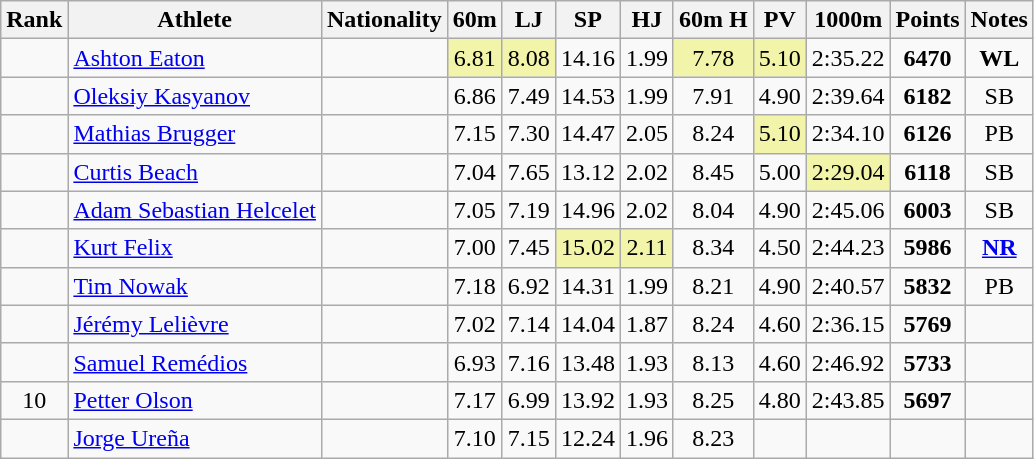<table class="wikitable sortable" style=" text-align:center">
<tr>
<th>Rank</th>
<th>Athlete</th>
<th>Nationality</th>
<th>60m</th>
<th>LJ</th>
<th>SP</th>
<th>HJ</th>
<th>60m H</th>
<th>PV</th>
<th>1000m</th>
<th>Points</th>
<th>Notes</th>
</tr>
<tr>
<td></td>
<td align=left><a href='#'>Ashton Eaton</a></td>
<td align=left></td>
<td bgcolor=#F2F5A9>6.81</td>
<td bgcolor=#F2F5A9>8.08</td>
<td>14.16</td>
<td>1.99</td>
<td bgcolor=#F2F5A9>7.78</td>
<td bgcolor=#F2F5A9>5.10</td>
<td>2:35.22</td>
<td><strong>6470</strong></td>
<td><strong>WL</strong></td>
</tr>
<tr>
<td></td>
<td align=left><a href='#'>Oleksiy Kasyanov</a></td>
<td align=left></td>
<td>6.86</td>
<td>7.49</td>
<td>14.53</td>
<td>1.99</td>
<td>7.91</td>
<td>4.90</td>
<td>2:39.64</td>
<td><strong>6182</strong></td>
<td>SB</td>
</tr>
<tr>
<td></td>
<td align=left><a href='#'>Mathias Brugger</a></td>
<td align=left></td>
<td>7.15</td>
<td>7.30</td>
<td>14.47</td>
<td>2.05</td>
<td>8.24</td>
<td bgcolor=#F2F5A9>5.10</td>
<td>2:34.10</td>
<td><strong>6126</strong></td>
<td>PB</td>
</tr>
<tr>
<td></td>
<td align=left><a href='#'>Curtis Beach</a></td>
<td align=left></td>
<td>7.04</td>
<td>7.65</td>
<td>13.12</td>
<td>2.02</td>
<td>8.45</td>
<td>5.00</td>
<td bgcolor=#F2F5A9>2:29.04</td>
<td><strong>6118</strong></td>
<td>SB</td>
</tr>
<tr>
<td></td>
<td align=left><a href='#'>Adam Sebastian Helcelet</a></td>
<td align=left></td>
<td>7.05</td>
<td>7.19</td>
<td>14.96</td>
<td>2.02</td>
<td>8.04</td>
<td>4.90</td>
<td>2:45.06</td>
<td><strong>6003</strong></td>
<td>SB</td>
</tr>
<tr>
<td></td>
<td align=left><a href='#'>Kurt Felix</a></td>
<td align=left></td>
<td>7.00</td>
<td>7.45</td>
<td bgcolor=#F2F5A9>15.02</td>
<td bgcolor=#F2F5A9>2.11</td>
<td>8.34</td>
<td>4.50</td>
<td>2:44.23</td>
<td><strong>5986</strong></td>
<td><strong><a href='#'>NR</a></strong></td>
</tr>
<tr>
<td></td>
<td align=left><a href='#'>Tim Nowak</a></td>
<td align=left></td>
<td>7.18</td>
<td>6.92</td>
<td>14.31</td>
<td>1.99</td>
<td>8.21</td>
<td>4.90</td>
<td>2:40.57</td>
<td><strong>5832</strong></td>
<td>PB</td>
</tr>
<tr>
<td></td>
<td align=left><a href='#'>Jérémy Lelièvre</a></td>
<td align=left></td>
<td>7.02</td>
<td>7.14</td>
<td>14.04</td>
<td>1.87</td>
<td>8.24</td>
<td>4.60</td>
<td>2:36.15</td>
<td><strong>5769</strong></td>
<td></td>
</tr>
<tr>
<td></td>
<td align=left><a href='#'>Samuel Remédios</a></td>
<td align=left></td>
<td>6.93</td>
<td>7.16</td>
<td>13.48</td>
<td>1.93</td>
<td>8.13</td>
<td>4.60</td>
<td>2:46.92</td>
<td><strong>5733</strong></td>
<td></td>
</tr>
<tr>
<td>10</td>
<td align=left><a href='#'>Petter Olson</a></td>
<td align=left></td>
<td>7.17</td>
<td>6.99</td>
<td>13.92</td>
<td>1.93</td>
<td>8.25</td>
<td>4.80</td>
<td>2:43.85</td>
<td><strong>5697</strong></td>
<td></td>
</tr>
<tr>
<td></td>
<td align=left><a href='#'>Jorge Ureña</a></td>
<td align=left></td>
<td>7.10</td>
<td>7.15</td>
<td>12.24</td>
<td>1.96</td>
<td>8.23</td>
<td></td>
<td></td>
<td><strong></strong></td>
<td></td>
</tr>
</table>
